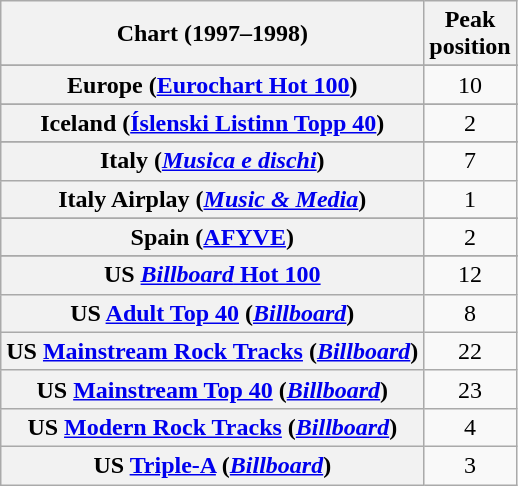<table class="wikitable sortable plainrowheaders" style="text-align:center">
<tr>
<th>Chart (1997–1998)</th>
<th>Peak<br>position</th>
</tr>
<tr>
</tr>
<tr>
</tr>
<tr>
</tr>
<tr>
</tr>
<tr>
</tr>
<tr>
</tr>
<tr>
<th scope="row">Europe (<a href='#'>Eurochart Hot 100</a>)</th>
<td>10</td>
</tr>
<tr>
</tr>
<tr>
</tr>
<tr>
</tr>
<tr>
<th scope="row">Iceland (<a href='#'>Íslenski Listinn Topp 40</a>)</th>
<td>2</td>
</tr>
<tr>
</tr>
<tr>
<th scope="row">Italy (<em><a href='#'>Musica e dischi</a></em>)</th>
<td>7</td>
</tr>
<tr>
<th scope="row">Italy Airplay (<em><a href='#'>Music & Media</a></em>)</th>
<td>1</td>
</tr>
<tr>
</tr>
<tr>
</tr>
<tr>
</tr>
<tr>
</tr>
<tr>
</tr>
<tr>
<th scope="row">Spain (<a href='#'>AFYVE</a>)</th>
<td>2</td>
</tr>
<tr>
</tr>
<tr>
</tr>
<tr>
</tr>
<tr>
<th scope="row">US <a href='#'><em>Billboard</em> Hot 100</a></th>
<td>12</td>
</tr>
<tr>
<th scope="row">US <a href='#'>Adult Top 40</a> (<em><a href='#'>Billboard</a></em>)</th>
<td>8</td>
</tr>
<tr>
<th scope="row">US <a href='#'>Mainstream Rock Tracks</a> (<em><a href='#'>Billboard</a></em>)</th>
<td>22</td>
</tr>
<tr>
<th scope="row">US <a href='#'>Mainstream Top 40</a> (<em><a href='#'>Billboard</a></em>)</th>
<td>23</td>
</tr>
<tr>
<th scope="row">US <a href='#'>Modern Rock Tracks</a> (<em><a href='#'>Billboard</a></em>)</th>
<td>4</td>
</tr>
<tr>
<th scope="row">US <a href='#'>Triple-A</a> (<em><a href='#'>Billboard</a></em>)</th>
<td>3</td>
</tr>
</table>
